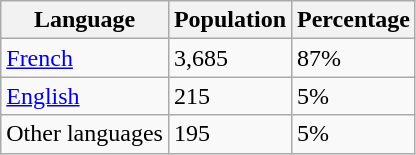<table class="wikitable">
<tr>
<th>Language</th>
<th>Population</th>
<th>Percentage</th>
</tr>
<tr>
<td><a href='#'>French</a></td>
<td>3,685</td>
<td>87%</td>
</tr>
<tr>
<td><a href='#'>English</a></td>
<td>215</td>
<td>5%</td>
</tr>
<tr>
<td>Other languages</td>
<td>195</td>
<td>5%</td>
</tr>
</table>
